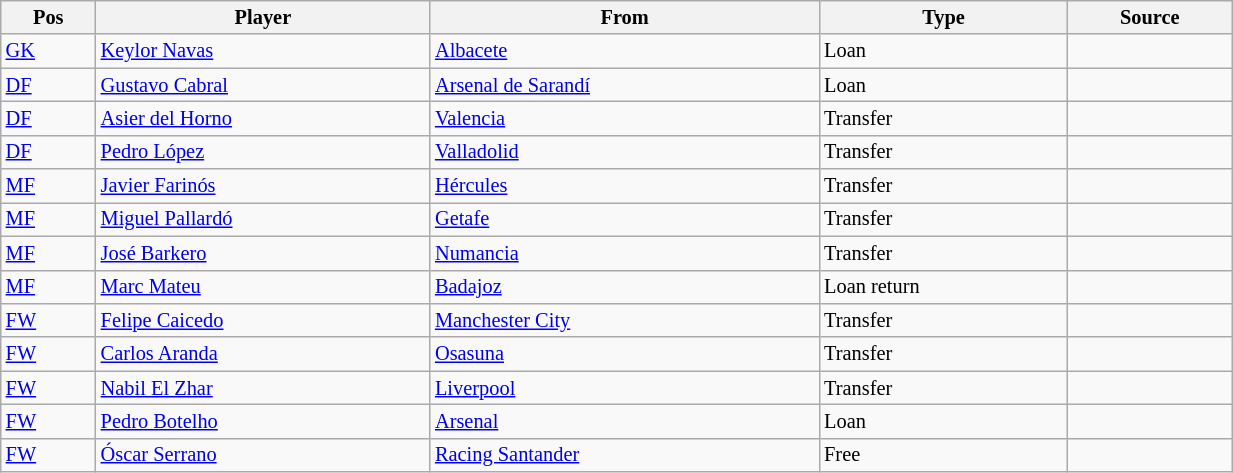<table class="wikitable" style="width:65%; text-align:center; font-size:85%; text-align:left;">
<tr>
<th><strong>Pos</strong></th>
<th><strong>Player</strong></th>
<th><strong>From</strong></th>
<th><strong>Type</strong></th>
<th><strong>Source</strong></th>
</tr>
<tr>
<td><a href='#'>GK</a></td>
<td> <a href='#'>Keylor Navas</a></td>
<td><a href='#'>Albacete</a></td>
<td>Loan</td>
<td></td>
</tr>
<tr>
<td><a href='#'>DF</a></td>
<td> <a href='#'>Gustavo Cabral</a></td>
<td> <a href='#'>Arsenal de Sarandí</a></td>
<td>Loan</td>
<td></td>
</tr>
<tr>
<td><a href='#'>DF</a></td>
<td> <a href='#'>Asier del Horno</a></td>
<td><a href='#'>Valencia</a></td>
<td>Transfer</td>
<td></td>
</tr>
<tr>
<td><a href='#'>DF</a></td>
<td> <a href='#'>Pedro López</a></td>
<td><a href='#'>Valladolid</a></td>
<td>Transfer</td>
<td></td>
</tr>
<tr>
<td><a href='#'>MF</a></td>
<td> <a href='#'>Javier Farinós</a></td>
<td><a href='#'>Hércules</a></td>
<td>Transfer</td>
<td></td>
</tr>
<tr>
<td><a href='#'>MF</a></td>
<td> <a href='#'>Miguel Pallardó</a></td>
<td><a href='#'>Getafe</a></td>
<td>Transfer</td>
<td></td>
</tr>
<tr>
<td><a href='#'>MF</a></td>
<td> <a href='#'>José Barkero</a></td>
<td><a href='#'>Numancia</a></td>
<td>Transfer</td>
<td></td>
</tr>
<tr>
<td><a href='#'>MF</a></td>
<td> <a href='#'>Marc Mateu</a></td>
<td><a href='#'>Badajoz</a></td>
<td>Loan return</td>
<td></td>
</tr>
<tr>
<td><a href='#'>FW</a></td>
<td> <a href='#'>Felipe Caicedo</a></td>
<td> <a href='#'>Manchester City</a></td>
<td>Transfer</td>
<td></td>
</tr>
<tr>
<td><a href='#'>FW</a></td>
<td> <a href='#'>Carlos Aranda</a></td>
<td><a href='#'>Osasuna</a></td>
<td>Transfer</td>
<td></td>
</tr>
<tr>
<td><a href='#'>FW</a></td>
<td> <a href='#'>Nabil El Zhar</a></td>
<td> <a href='#'>Liverpool</a></td>
<td>Transfer</td>
<td></td>
</tr>
<tr>
<td><a href='#'>FW</a></td>
<td> <a href='#'>Pedro Botelho</a></td>
<td> <a href='#'>Arsenal</a></td>
<td>Loan</td>
<td></td>
</tr>
<tr>
<td><a href='#'>FW</a></td>
<td> <a href='#'>Óscar Serrano</a></td>
<td><a href='#'>Racing Santander</a></td>
<td>Free</td>
<td></td>
</tr>
</table>
